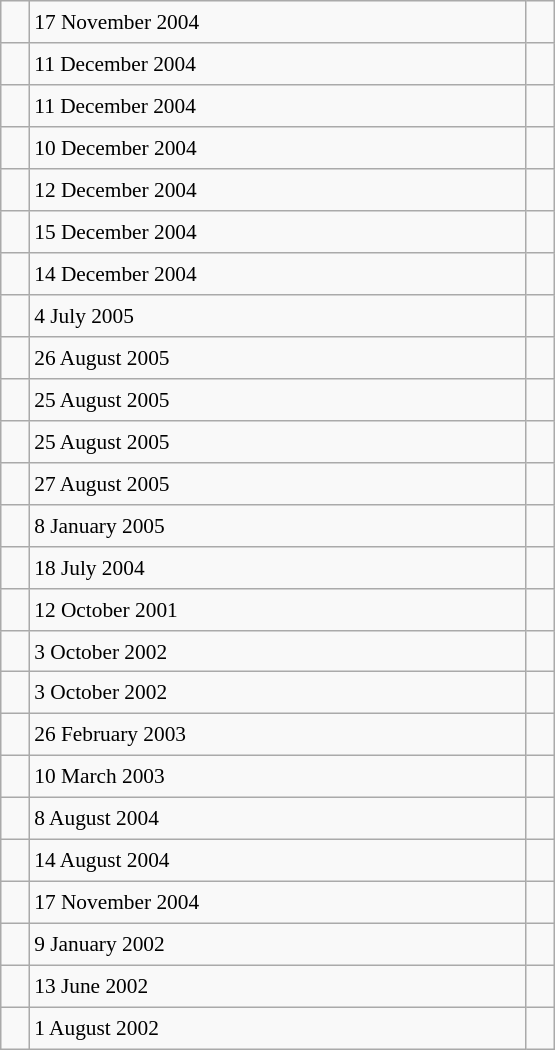<table class="wikitable" style="font-size: 89%; float: left; width: 26em; margin-right: 1em; height: 700px">
<tr>
<td></td>
<td>17 November 2004</td>
<td></td>
</tr>
<tr>
<td></td>
<td>11 December 2004</td>
<td></td>
</tr>
<tr>
<td></td>
<td>11 December 2004</td>
<td></td>
</tr>
<tr>
<td></td>
<td>10 December 2004</td>
<td></td>
</tr>
<tr>
<td></td>
<td>12 December 2004</td>
<td></td>
</tr>
<tr>
<td></td>
<td>15 December 2004</td>
<td></td>
</tr>
<tr>
<td></td>
<td>14 December 2004</td>
<td></td>
</tr>
<tr>
<td></td>
<td>4 July 2005</td>
<td></td>
</tr>
<tr>
<td></td>
<td>26 August 2005</td>
<td></td>
</tr>
<tr>
<td></td>
<td>25 August 2005</td>
<td></td>
</tr>
<tr>
<td></td>
<td>25 August 2005</td>
<td></td>
</tr>
<tr>
<td></td>
<td>27 August 2005</td>
<td></td>
</tr>
<tr>
<td></td>
<td>8 January 2005</td>
<td></td>
</tr>
<tr>
<td></td>
<td>18 July 2004</td>
<td></td>
</tr>
<tr>
<td></td>
<td>12 October 2001</td>
<td></td>
</tr>
<tr>
<td></td>
<td>3 October 2002</td>
<td></td>
</tr>
<tr>
<td></td>
<td>3 October 2002</td>
<td></td>
</tr>
<tr>
<td></td>
<td>26 February 2003</td>
<td></td>
</tr>
<tr>
<td></td>
<td>10 March 2003</td>
<td></td>
</tr>
<tr>
<td></td>
<td>8 August 2004</td>
<td></td>
</tr>
<tr>
<td></td>
<td>14 August 2004</td>
<td></td>
</tr>
<tr>
<td></td>
<td>17 November 2004</td>
<td></td>
</tr>
<tr>
<td></td>
<td>9 January 2002</td>
<td></td>
</tr>
<tr>
<td></td>
<td>13 June 2002</td>
<td></td>
</tr>
<tr>
<td></td>
<td>1 August 2002</td>
<td></td>
</tr>
</table>
